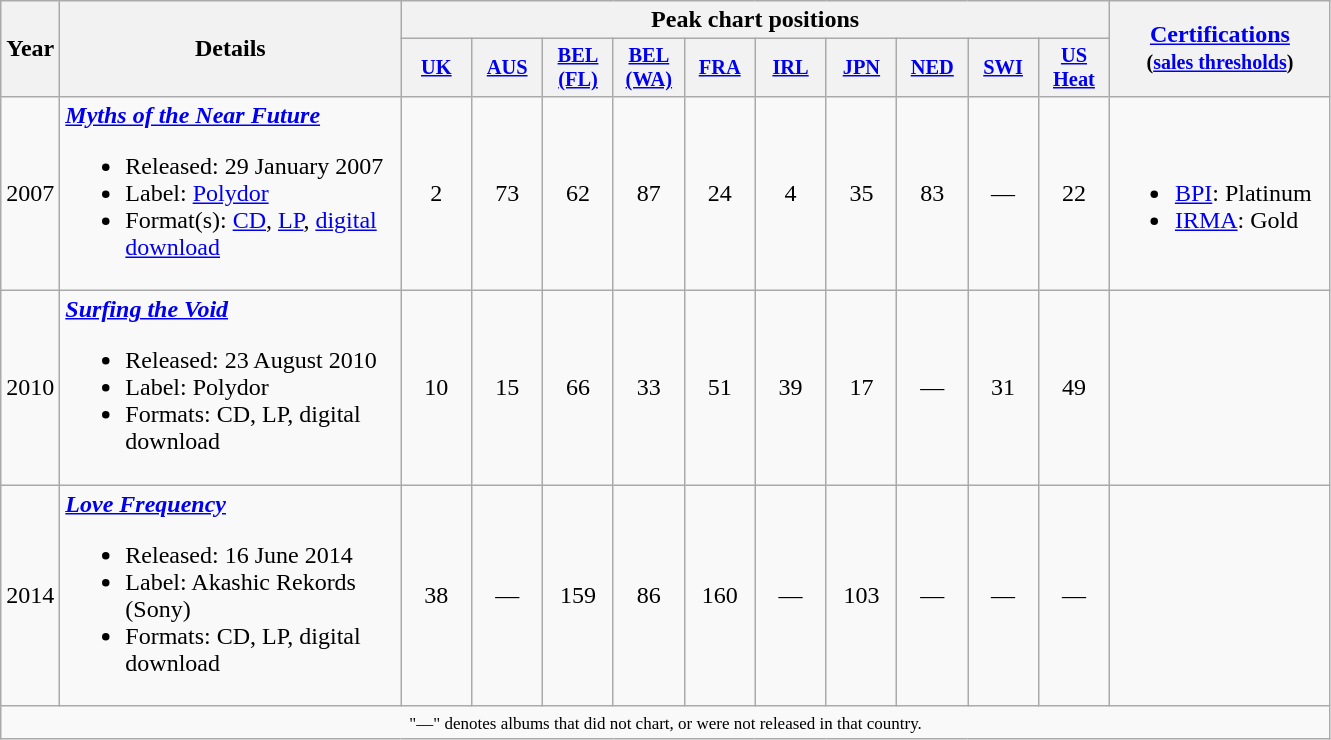<table class="wikitable">
<tr>
<th rowspan="2">Year</th>
<th rowspan="2" style="width:220px;">Details</th>
<th colspan="10">Peak chart positions</th>
<th rowspan="2" style="width:140px;"><a href='#'>Certifications</a><br><small>(<a href='#'>sales thresholds</a>)</small></th>
</tr>
<tr>
<th style="width:3em;font-size:85%;"><a href='#'>UK</a><br></th>
<th style="width:3em;font-size:85%;"><a href='#'>AUS</a><br></th>
<th style="width:3em;font-size:85%;"><a href='#'>BEL<br>(FL)</a><br></th>
<th style="width:3em;font-size:85%;"><a href='#'>BEL<br>(WA)</a><br></th>
<th style="width:3em;font-size:85%;"><a href='#'>FRA</a><br></th>
<th style="width:3em;font-size:85%;"><a href='#'>IRL</a><br></th>
<th style="width:3em;font-size:85%;"><a href='#'>JPN</a><br></th>
<th style="width:3em;font-size:85%;"><a href='#'>NED</a><br></th>
<th style="width:3em;font-size:85%;"><a href='#'>SWI</a><br></th>
<th style="width:3em;font-size:85%;"><a href='#'>US Heat</a><br></th>
</tr>
<tr>
<td>2007</td>
<td><strong><em><a href='#'>Myths of the Near Future</a></em></strong><br><ul><li>Released: 29 January 2007</li><li>Label: <a href='#'>Polydor</a></li><li>Format(s): <a href='#'>CD</a>, <a href='#'>LP</a>, <a href='#'>digital download</a></li></ul></td>
<td style="text-align:center;">2</td>
<td style="text-align:center;">73</td>
<td style="text-align:center;">62</td>
<td style="text-align:center;">87</td>
<td style="text-align:center;">24</td>
<td style="text-align:center;">4</td>
<td style="text-align:center;">35</td>
<td style="text-align:center;">83</td>
<td style="text-align:center;">—</td>
<td style="text-align:center;">22</td>
<td><br><ul><li><a href='#'>BPI</a>: Platinum</li><li><a href='#'>IRMA</a>: Gold</li></ul></td>
</tr>
<tr>
<td>2010</td>
<td><strong><em><a href='#'>Surfing the Void</a></em></strong><br><ul><li>Released: 23 August 2010</li><li>Label: Polydor</li><li>Formats: CD, LP, digital download</li></ul></td>
<td style="text-align:center;">10</td>
<td style="text-align:center;">15</td>
<td style="text-align:center;">66</td>
<td style="text-align:center;">33</td>
<td style="text-align:center;">51</td>
<td style="text-align:center;">39</td>
<td style="text-align:center;">17</td>
<td style="text-align:center;">—</td>
<td style="text-align:center;">31</td>
<td style="text-align:center;">49</td>
<td align="left"></td>
</tr>
<tr>
<td>2014</td>
<td><strong><em><a href='#'>Love Frequency</a></em></strong><br><ul><li>Released: 16 June 2014</li><li>Label: Akashic Rekords (Sony)</li><li>Formats: CD, LP, digital download</li></ul></td>
<td style="text-align:center;">38</td>
<td style="text-align:center;">—</td>
<td style="text-align:center;">159</td>
<td style="text-align:center;">86</td>
<td style="text-align:center;">160</td>
<td style="text-align:center;">—</td>
<td style="text-align:center;">103</td>
<td style="text-align:center;">—</td>
<td style="text-align:center;">—</td>
<td style="text-align:center;">—</td>
<td align="left"></td>
</tr>
<tr>
<td colspan="13" style="text-align:center; font-size:85%;"><small>"—" denotes albums that did not chart, or were not released in that country.</small></td>
</tr>
</table>
